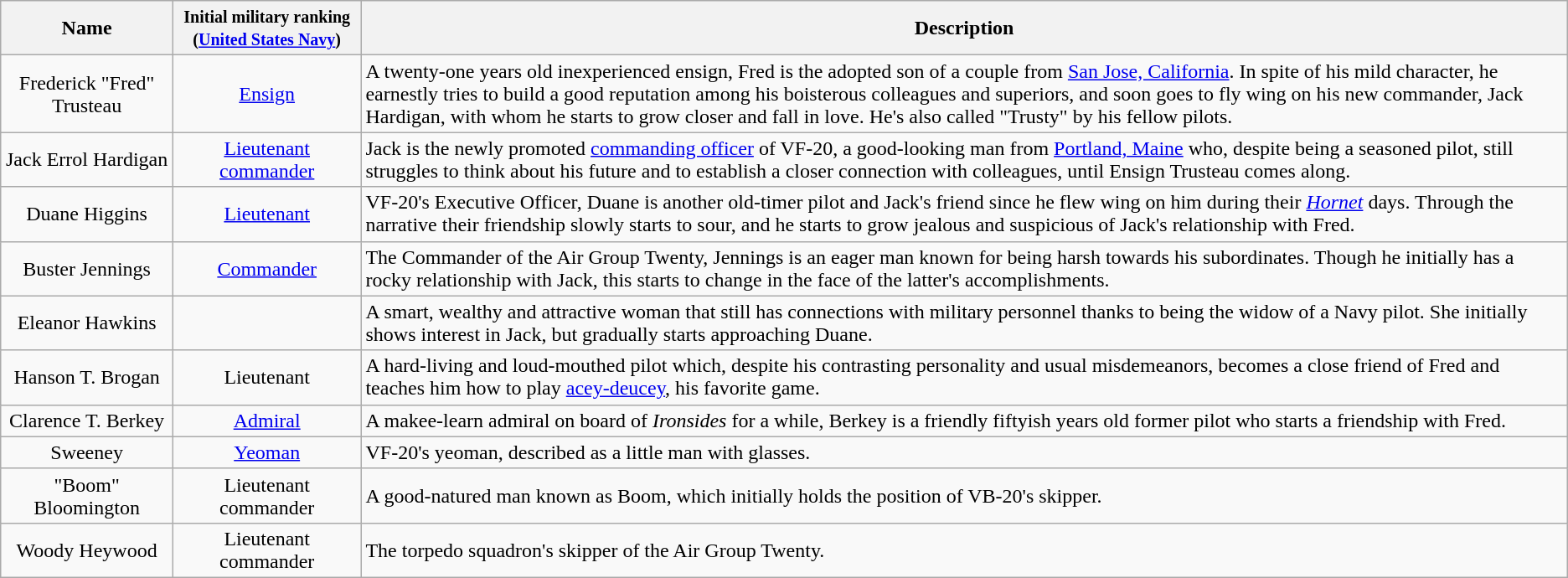<table class="wikitable sortable collapsible" style="text-align:center;">
<tr>
<th div style="width: 11%;">Name</th>
<th div style="width: 12%;"><small>Initial military ranking<br>(<a href='#'>United States Navy</a>)</small></th>
<th>Description</th>
</tr>
<tr>
<td>Frederick "Fred" Trusteau</td>
<td> <a href='#'>Ensign</a></td>
<td style="text-align:left;">A twenty-one years old inexperienced ensign, Fred is the adopted son of a couple from <a href='#'>San Jose, California</a>. In spite of his mild character, he earnestly tries to build a good reputation among his boisterous colleagues and superiors, and soon goes to fly wing on his new commander, Jack Hardigan, with whom he starts to grow closer and fall in love. He's also called "Trusty" by his fellow pilots.</td>
</tr>
<tr>
<td>Jack Errol Hardigan</td>
<td> <a href='#'>Lieutenant commander</a></td>
<td style="text-align:left;">Jack is the newly promoted <a href='#'>commanding officer</a> of VF-20, a good-looking man from <a href='#'>Portland, Maine</a> who, despite being a seasoned pilot, still struggles to think about his future and to establish a closer connection with colleagues, until Ensign Trusteau comes along.</td>
</tr>
<tr>
<td>Duane Higgins</td>
<td> <a href='#'>Lieutenant</a></td>
<td style="text-align:left;">VF-20's Executive Officer, Duane is another old-timer pilot and Jack's friend since he flew wing on him during their <a href='#'><em>Hornet</em></a> days. Through the narrative their friendship slowly starts to sour, and he starts to grow jealous and suspicious of Jack's relationship with Fred.</td>
</tr>
<tr>
<td>Buster Jennings</td>
<td> <a href='#'>Commander</a></td>
<td style="text-align:left;">The Commander of the Air Group Twenty, Jennings is an eager man known for being harsh towards his subordinates. Though he initially has a rocky relationship with Jack, this starts to change in the face of the latter's accomplishments.</td>
</tr>
<tr>
<td>Eleanor Hawkins</td>
<td></td>
<td style="text-align:left;">A smart, wealthy and attractive woman that still has connections with military personnel thanks to being the widow of a Navy pilot. She initially shows interest in Jack, but gradually starts approaching Duane.</td>
</tr>
<tr>
<td>Hanson T. Brogan</td>
<td> Lieutenant</td>
<td style="text-align:left;">A hard-living and loud-mouthed pilot which, despite his contrasting personality and usual misdemeanors, becomes a close friend of Fred and teaches him how to play <a href='#'>acey-deucey</a>, his favorite game.</td>
</tr>
<tr>
<td>Clarence T. Berkey</td>
<td> <a href='#'>Admiral</a></td>
<td style="text-align:left;">A makee-learn admiral on board of <em>Ironsides</em> for a while,  Berkey is a friendly fiftyish years old former pilot who starts a friendship with Fred.</td>
</tr>
<tr>
<td>Sweeney</td>
<td> <a href='#'>Yeoman</a></td>
<td style="text-align:left;">VF-20's yeoman, described as a little man with glasses.</td>
</tr>
<tr>
<td>"Boom" Bloomington</td>
<td> Lieutenant commander</td>
<td style="text-align:left;">A good-natured man known as Boom, which initially holds the position of VB-20's skipper.</td>
</tr>
<tr>
<td>Woody Heywood</td>
<td> Lieutenant commander</td>
<td style="text-align:left;">The torpedo squadron's skipper of the Air Group Twenty.</td>
</tr>
</table>
